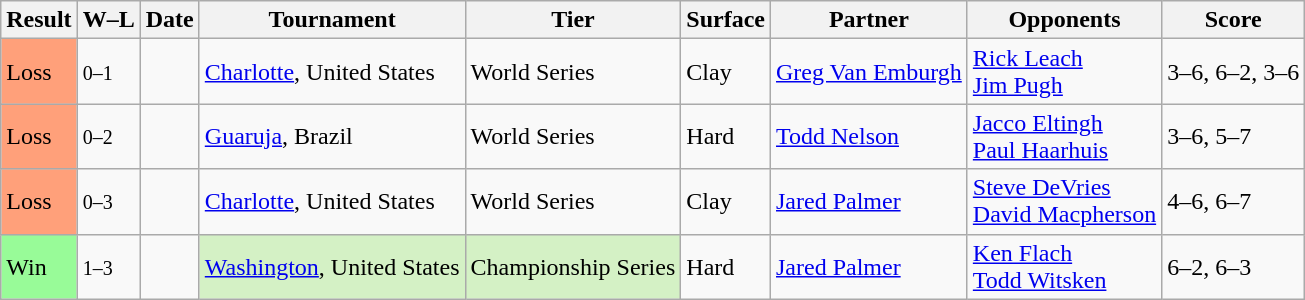<table class="sortable wikitable">
<tr>
<th>Result</th>
<th class="unsortable">W–L</th>
<th>Date</th>
<th>Tournament</th>
<th>Tier</th>
<th>Surface</th>
<th>Partner</th>
<th>Opponents</th>
<th class="unsortable">Score</th>
</tr>
<tr>
<td style="background:#ffa07a;">Loss</td>
<td><small>0–1</small></td>
<td><a href='#'></a></td>
<td><a href='#'>Charlotte</a>, United States</td>
<td>World Series</td>
<td>Clay</td>
<td> <a href='#'>Greg Van Emburgh</a></td>
<td> <a href='#'>Rick Leach</a> <br>  <a href='#'>Jim Pugh</a></td>
<td>3–6, 6–2, 3–6</td>
</tr>
<tr>
<td style="background:#ffa07a;">Loss</td>
<td><small>0–2</small></td>
<td><a href='#'></a></td>
<td><a href='#'>Guaruja</a>, Brazil</td>
<td>World Series</td>
<td>Hard</td>
<td> <a href='#'>Todd Nelson</a></td>
<td> <a href='#'>Jacco Eltingh</a> <br>  <a href='#'>Paul Haarhuis</a></td>
<td>3–6, 5–7</td>
</tr>
<tr>
<td style="background:#ffa07a;">Loss</td>
<td><small>0–3</small></td>
<td><a href='#'></a></td>
<td><a href='#'>Charlotte</a>, United States</td>
<td>World Series</td>
<td>Clay</td>
<td> <a href='#'>Jared Palmer</a></td>
<td> <a href='#'>Steve DeVries</a> <br>  <a href='#'>David Macpherson</a></td>
<td>4–6, 6–7</td>
</tr>
<tr>
<td style="background:#98fb98;">Win</td>
<td><small>1–3</small></td>
<td><a href='#'></a></td>
<td style="background:#d4f1c5;"><a href='#'>Washington</a>, United States</td>
<td style="background:#d4f1c5;">Championship Series</td>
<td>Hard</td>
<td> <a href='#'>Jared Palmer</a></td>
<td> <a href='#'>Ken Flach</a> <br>  <a href='#'>Todd Witsken</a></td>
<td>6–2, 6–3</td>
</tr>
</table>
